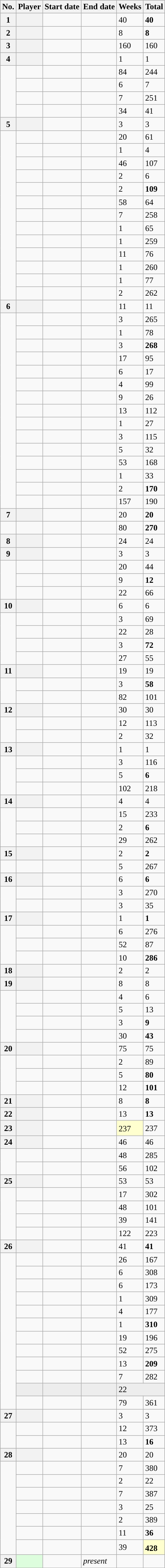<table class="wikitable sortable plainrowheaders nowrap">
<tr>
<th scope="col" class="unsortable">No.</th>
<th scope="col">Player</th>
<th scope="col" style="width:90">Start date</th>
<th scope="col" style="width:90">End date</th>
<th scope="col">Weeks</th>
<th scope="col">Total</th>
</tr>
<tr>
<th scope="row"><strong>1</strong></th>
<th scope="row"></th>
<td></td>
<td></td>
<td>40</td>
<td><strong>40</strong></td>
</tr>
<tr>
<th scope="row"><strong>2</strong></th>
<th scope="row"></th>
<td></td>
<td></td>
<td>8</td>
<td><strong>8</strong></td>
</tr>
<tr>
<th scope="row"><strong>3</strong></th>
<th scope="row"></th>
<td></td>
<td></td>
<td>160</td>
<td>160</td>
</tr>
<tr>
<th scope="row"><strong>4</strong></th>
<th scope="row"></th>
<td></td>
<td></td>
<td>1</td>
<td>1</td>
</tr>
<tr>
<td rowspan="4"></td>
<td></td>
<td></td>
<td></td>
<td>84</td>
<td>244</td>
</tr>
<tr>
<td></td>
<td></td>
<td></td>
<td>6</td>
<td>7</td>
</tr>
<tr>
<td></td>
<td></td>
<td></td>
<td>7</td>
<td>251</td>
</tr>
<tr>
<td></td>
<td></td>
<td></td>
<td>34</td>
<td>41</td>
</tr>
<tr>
<th scope="row"><strong>5</strong></th>
<th scope="row"></th>
<td></td>
<td></td>
<td>3</td>
<td>3</td>
</tr>
<tr>
<td rowspan="13"></td>
<td></td>
<td></td>
<td></td>
<td>20</td>
<td>61</td>
</tr>
<tr>
<td></td>
<td></td>
<td></td>
<td>1</td>
<td>4</td>
</tr>
<tr>
<td></td>
<td></td>
<td></td>
<td>46</td>
<td>107</td>
</tr>
<tr>
<td></td>
<td></td>
<td></td>
<td>2</td>
<td>6</td>
</tr>
<tr>
<td></td>
<td></td>
<td></td>
<td>2</td>
<td><strong>109</strong></td>
</tr>
<tr>
<td></td>
<td></td>
<td></td>
<td>58</td>
<td>64</td>
</tr>
<tr>
<td></td>
<td></td>
<td></td>
<td>7</td>
<td>258</td>
</tr>
<tr>
<td></td>
<td></td>
<td></td>
<td>1</td>
<td>65</td>
</tr>
<tr>
<td></td>
<td></td>
<td></td>
<td>1</td>
<td>259</td>
</tr>
<tr>
<td></td>
<td></td>
<td></td>
<td>11</td>
<td>76</td>
</tr>
<tr>
<td></td>
<td></td>
<td></td>
<td>1</td>
<td>260</td>
</tr>
<tr>
<td></td>
<td></td>
<td></td>
<td>1</td>
<td>77</td>
</tr>
<tr>
<td></td>
<td></td>
<td></td>
<td>2</td>
<td>262</td>
</tr>
<tr>
<th scope="row"><strong>6</strong></th>
<th scope="row"></th>
<td></td>
<td></td>
<td>11</td>
<td>11</td>
</tr>
<tr>
<td rowspan="15"></td>
<td></td>
<td></td>
<td></td>
<td>3</td>
<td>265</td>
</tr>
<tr>
<td></td>
<td></td>
<td></td>
<td>1</td>
<td>78</td>
</tr>
<tr>
<td></td>
<td></td>
<td></td>
<td>3</td>
<td><strong>268</strong></td>
</tr>
<tr>
<td></td>
<td></td>
<td></td>
<td>17</td>
<td>95</td>
</tr>
<tr>
<td></td>
<td></td>
<td></td>
<td>6</td>
<td>17</td>
</tr>
<tr>
<td></td>
<td></td>
<td></td>
<td>4</td>
<td>99</td>
</tr>
<tr>
<td></td>
<td></td>
<td></td>
<td>9</td>
<td>26</td>
</tr>
<tr>
<td></td>
<td></td>
<td></td>
<td>13</td>
<td>112</td>
</tr>
<tr>
<td></td>
<td></td>
<td></td>
<td>1</td>
<td>27</td>
</tr>
<tr>
<td></td>
<td></td>
<td></td>
<td>3</td>
<td>115</td>
</tr>
<tr>
<td></td>
<td></td>
<td></td>
<td>5</td>
<td>32</td>
</tr>
<tr>
<td></td>
<td></td>
<td></td>
<td>53</td>
<td>168</td>
</tr>
<tr>
<td></td>
<td></td>
<td></td>
<td>1</td>
<td>33</td>
</tr>
<tr>
<td></td>
<td></td>
<td></td>
<td>2</td>
<td><strong>170</strong></td>
</tr>
<tr>
<td></td>
<td></td>
<td></td>
<td>157</td>
<td>190</td>
</tr>
<tr>
<th scope="row"><strong>7</strong></th>
<th scope="row"></th>
<td></td>
<td></td>
<td>20</td>
<td><strong>20</strong></td>
</tr>
<tr>
<td></td>
<td></td>
<td></td>
<td></td>
<td>80</td>
<td><strong>270</strong></td>
</tr>
<tr>
<th scope="row"><strong>8</strong></th>
<th scope="row"></th>
<td></td>
<td></td>
<td>24</td>
<td>24</td>
</tr>
<tr>
<th scope="row"><strong>9</strong></th>
<th scope="row"></th>
<td></td>
<td></td>
<td>3</td>
<td>3</td>
</tr>
<tr>
<td rowspan="3"></td>
<td></td>
<td></td>
<td></td>
<td>20</td>
<td>44</td>
</tr>
<tr>
<td></td>
<td></td>
<td></td>
<td>9</td>
<td><strong>12</strong></td>
</tr>
<tr>
<td></td>
<td></td>
<td></td>
<td>22</td>
<td>66</td>
</tr>
<tr>
<th scope="row"><strong>10</strong></th>
<th scope="row"></th>
<td></td>
<td></td>
<td>6</td>
<td>6</td>
</tr>
<tr>
<td rowspan="4"></td>
<td></td>
<td></td>
<td></td>
<td>3</td>
<td>69</td>
</tr>
<tr>
<td></td>
<td></td>
<td></td>
<td>22</td>
<td>28</td>
</tr>
<tr>
<td></td>
<td></td>
<td></td>
<td>3</td>
<td><strong>72</strong></td>
</tr>
<tr>
<td></td>
<td></td>
<td></td>
<td>27</td>
<td>55</td>
</tr>
<tr>
<th scope="row"><strong>11</strong></th>
<th scope="row"></th>
<td></td>
<td></td>
<td>19</td>
<td>19</td>
</tr>
<tr>
<td rowspan="2"></td>
<td></td>
<td></td>
<td></td>
<td>3</td>
<td><strong>58</strong></td>
</tr>
<tr>
<td></td>
<td></td>
<td></td>
<td>82</td>
<td>101</td>
</tr>
<tr>
<th scope="row"><strong>12</strong></th>
<th scope="row"></th>
<td></td>
<td></td>
<td>30</td>
<td>30</td>
</tr>
<tr>
<td rowspan="2"></td>
<td></td>
<td></td>
<td></td>
<td>12</td>
<td>113</td>
</tr>
<tr>
<td></td>
<td></td>
<td></td>
<td>2</td>
<td>32</td>
</tr>
<tr>
<th scope="row"><strong>13</strong></th>
<th scope="row"></th>
<td></td>
<td></td>
<td>1</td>
<td>1</td>
</tr>
<tr>
<td rowspan="3"></td>
<td></td>
<td></td>
<td></td>
<td>3</td>
<td>116</td>
</tr>
<tr>
<td></td>
<td></td>
<td></td>
<td>5</td>
<td><strong>6</strong></td>
</tr>
<tr>
<td></td>
<td></td>
<td></td>
<td>102</td>
<td>218</td>
</tr>
<tr>
<th scope="row"><strong>14</strong></th>
<th scope="row"></th>
<td></td>
<td></td>
<td>4</td>
<td>4</td>
</tr>
<tr>
<td rowspan="3"></td>
<td></td>
<td></td>
<td></td>
<td>15</td>
<td>233</td>
</tr>
<tr>
<td></td>
<td></td>
<td></td>
<td>2</td>
<td><strong>6</strong></td>
</tr>
<tr>
<td></td>
<td></td>
<td></td>
<td>29</td>
<td>262</td>
</tr>
<tr>
<th scope="row"><strong>15</strong></th>
<th scope="row"></th>
<td></td>
<td></td>
<td>2</td>
<td><strong>2</strong></td>
</tr>
<tr>
<td></td>
<td></td>
<td></td>
<td></td>
<td>5</td>
<td>267</td>
</tr>
<tr>
<th scope="row"><strong>16</strong></th>
<th scope="row"></th>
<td></td>
<td></td>
<td>6</td>
<td><strong>6</strong></td>
</tr>
<tr>
<td rowspan="2"></td>
<td></td>
<td></td>
<td></td>
<td>3</td>
<td>270</td>
</tr>
<tr>
<td></td>
<td></td>
<td></td>
<td>3</td>
<td>35</td>
</tr>
<tr>
<th scope="row"><strong>17</strong></th>
<th scope="row"></th>
<td></td>
<td></td>
<td>1</td>
<td><strong>1</strong></td>
</tr>
<tr>
<td rowspan="3"></td>
<td></td>
<td></td>
<td></td>
<td>6</td>
<td>276</td>
</tr>
<tr>
<td></td>
<td></td>
<td></td>
<td>52</td>
<td>87</td>
</tr>
<tr>
<td></td>
<td></td>
<td></td>
<td>10</td>
<td><strong>286</strong></td>
</tr>
<tr>
<th scope="row"><strong>18</strong></th>
<th scope="row"></th>
<td></td>
<td></td>
<td>2</td>
<td>2</td>
</tr>
<tr>
<th scope="row"><strong>19</strong></th>
<th scope="row"></th>
<td></td>
<td></td>
<td>8</td>
<td>8</td>
</tr>
<tr>
<td rowspan="4"></td>
<td> </td>
<td></td>
<td></td>
<td>4</td>
<td>6</td>
</tr>
<tr>
<td></td>
<td></td>
<td></td>
<td>5</td>
<td>13</td>
</tr>
<tr>
<td></td>
<td></td>
<td></td>
<td>3</td>
<td><strong>9</strong></td>
</tr>
<tr>
<td></td>
<td></td>
<td></td>
<td>30</td>
<td><strong>43</strong></td>
</tr>
<tr>
<th scope="row"><strong>20</strong></th>
<th scope="row"></th>
<td></td>
<td></td>
<td>75</td>
<td>75</td>
</tr>
<tr>
<td rowspan="3"></td>
<td></td>
<td></td>
<td></td>
<td>2</td>
<td>89</td>
</tr>
<tr>
<td></td>
<td></td>
<td></td>
<td>5</td>
<td><strong>80</strong></td>
</tr>
<tr>
<td></td>
<td></td>
<td></td>
<td>12</td>
<td><strong>101</strong></td>
</tr>
<tr>
<th scope="row"><strong>21</strong></th>
<th scope="row"></th>
<td></td>
<td></td>
<td>8</td>
<td><strong>8</strong></td>
</tr>
<tr>
<th scope="row"><strong>22</strong></th>
<th scope="row"></th>
<td></td>
<td></td>
<td>13</td>
<td><strong>13</strong></td>
</tr>
<tr>
<th scope="row"><strong>23</strong></th>
<th scope="row"></th>
<td></td>
<td></td>
<td style="background:#ffffcf">237<sup></sup></td>
<td>237</td>
</tr>
<tr>
<th scope="row"><strong>24</strong></th>
<th scope="row"></th>
<td></td>
<td></td>
<td>46</td>
<td>46</td>
</tr>
<tr>
<td rowspan="2"></td>
<td></td>
<td></td>
<td></td>
<td>48</td>
<td>285</td>
</tr>
<tr>
<td></td>
<td></td>
<td></td>
<td>56</td>
<td>102</td>
</tr>
<tr>
<th scope="row"><strong>25</strong></th>
<th scope="row"></th>
<td></td>
<td></td>
<td>53</td>
<td>53</td>
</tr>
<tr>
<td rowspan="4"></td>
<td></td>
<td></td>
<td></td>
<td>17</td>
<td>302</td>
</tr>
<tr>
<td></td>
<td></td>
<td></td>
<td>48</td>
<td>101</td>
</tr>
<tr>
<td></td>
<td></td>
<td></td>
<td>39</td>
<td>141</td>
</tr>
<tr>
<td></td>
<td></td>
<td></td>
<td>122</td>
<td>223</td>
</tr>
<tr>
<th scope="row"><strong>26</strong></th>
<th scope="row"></th>
<td></td>
<td></td>
<td>41</td>
<td><strong>41</strong></td>
</tr>
<tr>
<td rowspan="12"></td>
<td></td>
<td></td>
<td></td>
<td>26</td>
<td>167</td>
</tr>
<tr>
<td></td>
<td></td>
<td></td>
<td>6</td>
<td>308</td>
</tr>
<tr>
<td></td>
<td></td>
<td></td>
<td>6</td>
<td>173</td>
</tr>
<tr>
<td></td>
<td></td>
<td></td>
<td>1</td>
<td>309</td>
</tr>
<tr>
<td></td>
<td></td>
<td></td>
<td>4</td>
<td>177</td>
</tr>
<tr>
<td></td>
<td></td>
<td></td>
<td>1</td>
<td><strong>310</strong></td>
</tr>
<tr>
<td></td>
<td></td>
<td></td>
<td>19</td>
<td>196</td>
</tr>
<tr>
<td></td>
<td></td>
<td></td>
<td>52</td>
<td>275</td>
</tr>
<tr>
<td></td>
<td></td>
<td></td>
<td>13</td>
<td><strong>209</strong></td>
</tr>
<tr>
<td></td>
<td></td>
<td></td>
<td>7</td>
<td>282</td>
</tr>
<tr>
<th scope="row" style="background-color: #ededed; text-align:center;"></th>
<td style="background-color: #ededed"></td>
<td style="background-color: #ededed"></td>
<td colspan="2" scope="row" style="background-color: #ededed">22</td>
</tr>
<tr>
<td></td>
<td></td>
<td></td>
<td>79</td>
<td>361</td>
</tr>
<tr>
<th scope="row"><strong>27</strong></th>
<th scope="row"></th>
<td></td>
<td></td>
<td>3</td>
<td>3</td>
</tr>
<tr>
<td rowspan="2"></td>
<td></td>
<td></td>
<td></td>
<td>12</td>
<td>373</td>
</tr>
<tr>
<td></td>
<td></td>
<td></td>
<td>13</td>
<td><strong>16</strong></td>
</tr>
<tr>
<th scope="row"><strong>28</strong></th>
<th scope="row" style="text-align:left"></th>
<td></td>
<td></td>
<td>20</td>
<td>20</td>
</tr>
<tr>
<td rowspan="7"></td>
<td></td>
<td></td>
<td></td>
<td>7</td>
<td>380</td>
</tr>
<tr>
<td></td>
<td></td>
<td></td>
<td>2</td>
<td>22</td>
</tr>
<tr>
<td></td>
<td></td>
<td></td>
<td>7</td>
<td>387</td>
</tr>
<tr>
<td></td>
<td></td>
<td></td>
<td>3</td>
<td>25</td>
</tr>
<tr>
<td></td>
<td></td>
<td></td>
<td>2</td>
<td>389</td>
</tr>
<tr>
<td></td>
<td></td>
<td></td>
<td>11</td>
<td><strong>36</strong></td>
</tr>
<tr>
<td></td>
<td></td>
<td></td>
<td>39</td>
<td style="background:#ffffcf"><strong>428</strong><sup></sup></td>
</tr>
<tr>
<th scope="row"><strong>29</strong></th>
<th scope="row" style="background: #ddfddd"></th>
<td></td>
<td><em>present</em></td>
<td></td>
<td><strong></strong></td>
</tr>
<tr>
</tr>
</table>
